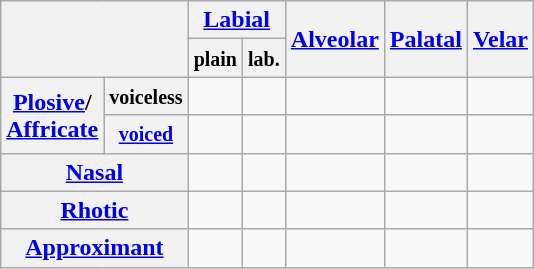<table class="wikitable" style="text-align:center">
<tr>
<th colspan="2" rowspan="2"></th>
<th colspan="2"><a href='#'>Labial</a></th>
<th rowspan="2"><a href='#'>Alveolar</a></th>
<th rowspan="2"><a href='#'>Palatal</a></th>
<th rowspan="2"><a href='#'>Velar</a></th>
</tr>
<tr>
<th><small>plain</small></th>
<th><small>lab.</small></th>
</tr>
<tr>
<th rowspan="2"><a href='#'>Plosive</a>/<br><a href='#'>Affricate</a></th>
<th><small>voiceless</small></th>
<td></td>
<td></td>
<td></td>
<td></td>
<td></td>
</tr>
<tr>
<th><a href='#'><small>voiced</small></a></th>
<td></td>
<td></td>
<td></td>
<td></td>
<td></td>
</tr>
<tr>
<th colspan="2"><a href='#'>Nasal</a></th>
<td></td>
<td></td>
<td></td>
<td></td>
<td></td>
</tr>
<tr>
<th colspan="2"><a href='#'>Rhotic</a></th>
<td></td>
<td></td>
<td></td>
<td></td>
<td></td>
</tr>
<tr>
<th colspan="2"><a href='#'>Approximant</a></th>
<td></td>
<td></td>
<td></td>
<td></td>
<td></td>
</tr>
</table>
